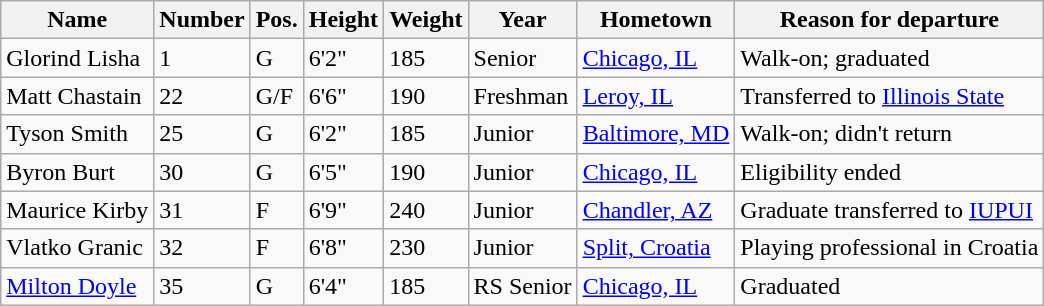<table class="wikitable sortable" border="1">
<tr>
<th>Name</th>
<th>Number</th>
<th>Pos.</th>
<th>Height</th>
<th>Weight</th>
<th>Year</th>
<th>Hometown</th>
<th class="unsortable">Reason for departure</th>
</tr>
<tr>
<td>Glorind Lisha</td>
<td>1</td>
<td>G</td>
<td>6'2"</td>
<td>185</td>
<td>Senior</td>
<td><a href='#'>Chicago, IL</a></td>
<td>Walk-on; graduated</td>
</tr>
<tr>
<td>Matt Chastain</td>
<td>22</td>
<td>G/F</td>
<td>6'6"</td>
<td>190</td>
<td>Freshman</td>
<td><a href='#'>Leroy, IL</a></td>
<td>Transferred to <a href='#'>Illinois State</a></td>
</tr>
<tr>
<td>Tyson Smith</td>
<td>25</td>
<td>G</td>
<td>6'2"</td>
<td>185</td>
<td>Junior</td>
<td><a href='#'>Baltimore, MD</a></td>
<td>Walk-on; didn't return</td>
</tr>
<tr>
<td>Byron Burt</td>
<td>30</td>
<td>G</td>
<td>6'5"</td>
<td>190</td>
<td>Junior</td>
<td><a href='#'>Chicago, IL</a></td>
<td>Eligibility ended</td>
</tr>
<tr>
<td>Maurice Kirby</td>
<td>31</td>
<td>F</td>
<td>6'9"</td>
<td>240</td>
<td>Junior</td>
<td><a href='#'>Chandler, AZ</a></td>
<td>Graduate transferred to <a href='#'>IUPUI</a></td>
</tr>
<tr>
<td>Vlatko Granic</td>
<td>32</td>
<td>F</td>
<td>6'8"</td>
<td>230</td>
<td>Junior</td>
<td><a href='#'>Split, Croatia</a></td>
<td>Playing professional in Croatia</td>
</tr>
<tr>
<td><a href='#'>Milton Doyle</a></td>
<td>35</td>
<td>G</td>
<td>6'4"</td>
<td>185</td>
<td>RS Senior</td>
<td><a href='#'>Chicago, IL</a></td>
<td>Graduated</td>
</tr>
</table>
